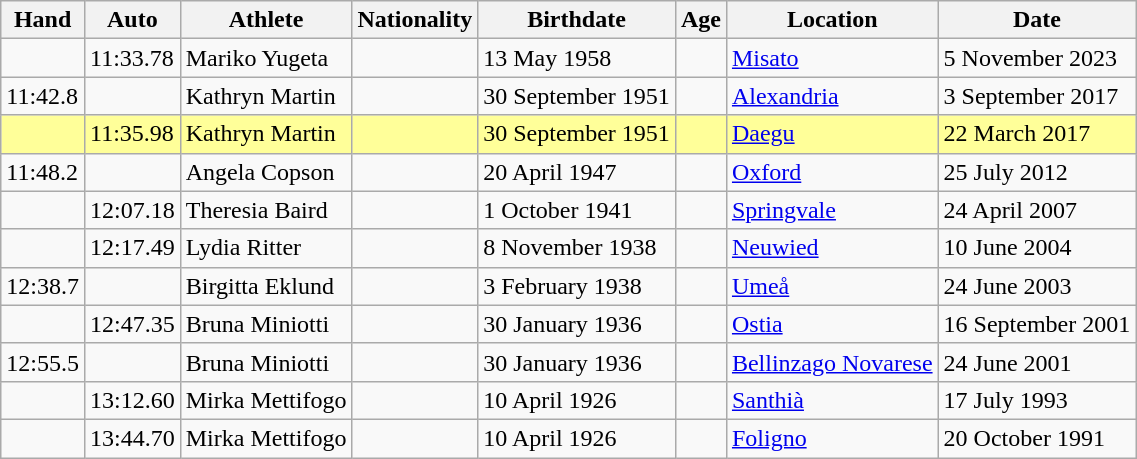<table class="wikitable">
<tr>
<th>Hand</th>
<th>Auto</th>
<th>Athlete</th>
<th>Nationality</th>
<th>Birthdate</th>
<th>Age</th>
<th>Location</th>
<th>Date</th>
</tr>
<tr>
<td></td>
<td>11:33.78</td>
<td>Mariko Yugeta</td>
<td></td>
<td>13 May 1958</td>
<td></td>
<td><a href='#'>Misato</a></td>
<td>5 November 2023</td>
</tr>
<tr>
<td>11:42.8</td>
<td></td>
<td>Kathryn Martin</td>
<td></td>
<td>30 September 1951</td>
<td></td>
<td><a href='#'>Alexandria</a></td>
<td>3 September 2017</td>
</tr>
<tr style="background:#ff9;">
<td></td>
<td>11:35.98 </td>
<td>Kathryn Martin</td>
<td></td>
<td>30 September 1951</td>
<td></td>
<td><a href='#'>Daegu</a></td>
<td>22 March 2017</td>
</tr>
<tr>
<td>11:48.2</td>
<td></td>
<td>Angela Copson</td>
<td></td>
<td>20 April 1947</td>
<td></td>
<td><a href='#'>Oxford</a></td>
<td>25 July 2012</td>
</tr>
<tr>
<td></td>
<td>12:07.18</td>
<td>Theresia Baird</td>
<td></td>
<td>1 October 1941</td>
<td></td>
<td><a href='#'>Springvale</a></td>
<td>24 April 2007</td>
</tr>
<tr>
<td></td>
<td>12:17.49</td>
<td>Lydia Ritter</td>
<td></td>
<td>8 November 1938</td>
<td></td>
<td><a href='#'>Neuwied</a></td>
<td>10 June 2004</td>
</tr>
<tr>
<td>12:38.7</td>
<td></td>
<td>Birgitta Eklund</td>
<td></td>
<td>3 February 1938</td>
<td></td>
<td><a href='#'>Umeå</a></td>
<td>24 June 2003</td>
</tr>
<tr>
<td></td>
<td>12:47.35</td>
<td>Bruna Miniotti</td>
<td></td>
<td>30 January 1936</td>
<td></td>
<td><a href='#'>Ostia</a></td>
<td>16 September 2001</td>
</tr>
<tr>
<td>12:55.5</td>
<td></td>
<td>Bruna Miniotti</td>
<td></td>
<td>30 January 1936</td>
<td></td>
<td><a href='#'>Bellinzago Novarese</a></td>
<td>24 June 2001</td>
</tr>
<tr>
<td></td>
<td>13:12.60</td>
<td>Mirka Mettifogo</td>
<td></td>
<td>10 April 1926</td>
<td></td>
<td><a href='#'>Santhià</a></td>
<td>17 July 1993</td>
</tr>
<tr>
<td></td>
<td>13:44.70</td>
<td>Mirka Mettifogo</td>
<td></td>
<td>10 April 1926</td>
<td></td>
<td><a href='#'>Foligno</a></td>
<td>20 October 1991</td>
</tr>
</table>
